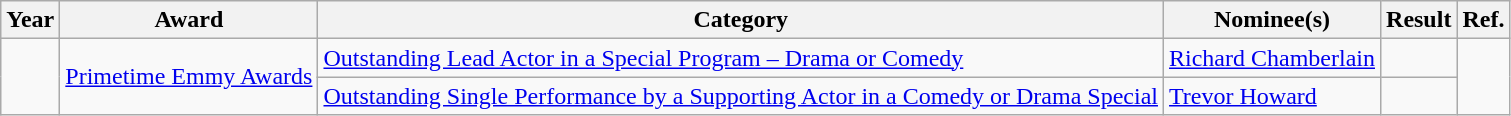<table class="wikitable sortable">
<tr>
<th>Year</th>
<th>Award</th>
<th>Category</th>
<th>Nominee(s)</th>
<th>Result</th>
<th>Ref.</th>
</tr>
<tr>
<td rowspan="2"></td>
<td rowspan="2"><a href='#'>Primetime Emmy Awards</a></td>
<td><a href='#'>Outstanding Lead Actor in a Special Program – Drama or Comedy</a></td>
<td><a href='#'>Richard Chamberlain</a></td>
<td></td>
<td align="center" rowspan="2"></td>
</tr>
<tr>
<td><a href='#'>Outstanding Single Performance by a Supporting Actor in a Comedy or Drama Special</a></td>
<td><a href='#'>Trevor Howard</a></td>
<td></td>
</tr>
</table>
